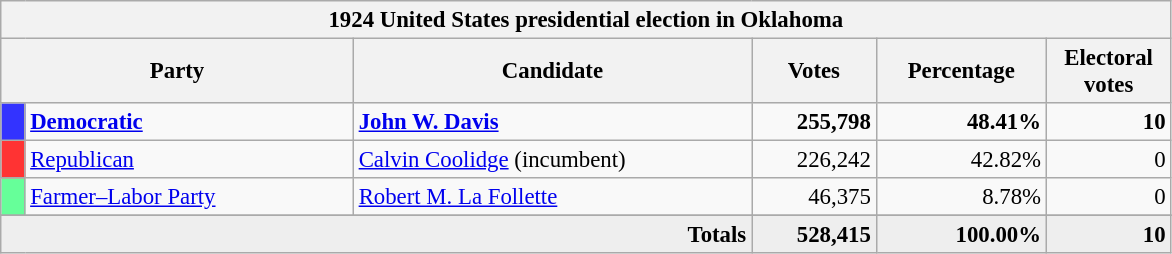<table class="wikitable" style="font-size: 95%;">
<tr>
<th colspan="6">1924 United States presidential election in Oklahoma</th>
</tr>
<tr>
<th colspan="2" style="width:15em">Party</th>
<th style="width:17em">Candidate</th>
<th style="width:5em">Votes</th>
<th style="width:7em">Percentage</th>
<th style="width:5em">Electoral votes</th>
</tr>
<tr>
<th style="background: #3333FF; width: 3px;"></th>
<td style="width: 130px"><strong><a href='#'>Democratic</a></strong></td>
<td><strong><a href='#'>John W. Davis</a></strong></td>
<td align="right"><strong>255,798</strong></td>
<td align="right"><strong>48.41%</strong></td>
<td align="right"><strong>10</strong></td>
</tr>
<tr>
<th style="background: #FF3333; width: 3px;"></th>
<td style="width: 130px"><a href='#'>Republican</a></td>
<td><a href='#'>Calvin Coolidge</a> (incumbent)</td>
<td align="right">226,242</td>
<td align="right">42.82%</td>
<td align="right">0</td>
</tr>
<tr>
<th style="background: #66FF99; width: 3px;"></th>
<td style="width: 130px"><a href='#'>Farmer–Labor Party</a></td>
<td><a href='#'>Robert M. La Follette</a></td>
<td align="right">46,375</td>
<td align="right">8.78%</td>
<td align="right">0</td>
</tr>
<tr>
</tr>
<tr style="background:#EEEEEE">
<td colspan="3" align="right"><strong>Totals</strong></td>
<td align="right"><strong>528,415</strong></td>
<td align="right"><strong>100.00%</strong></td>
<td align="right"><strong>10</strong></td>
</tr>
</table>
